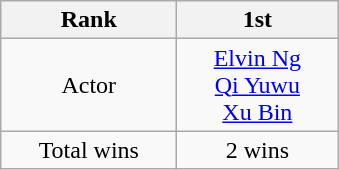<table class="wikitable" border="1">
<tr>
<th width="110">Rank</th>
<th width="100">1st</th>
</tr>
<tr align=center>
<td>Actor</td>
<td><a href='#'>Elvin Ng</a><br><a href='#'>Qi Yuwu</a><br><a href='#'>Xu Bin</a></td>
</tr>
<tr align=center>
<td>Total wins</td>
<td>2 wins</td>
</tr>
</table>
